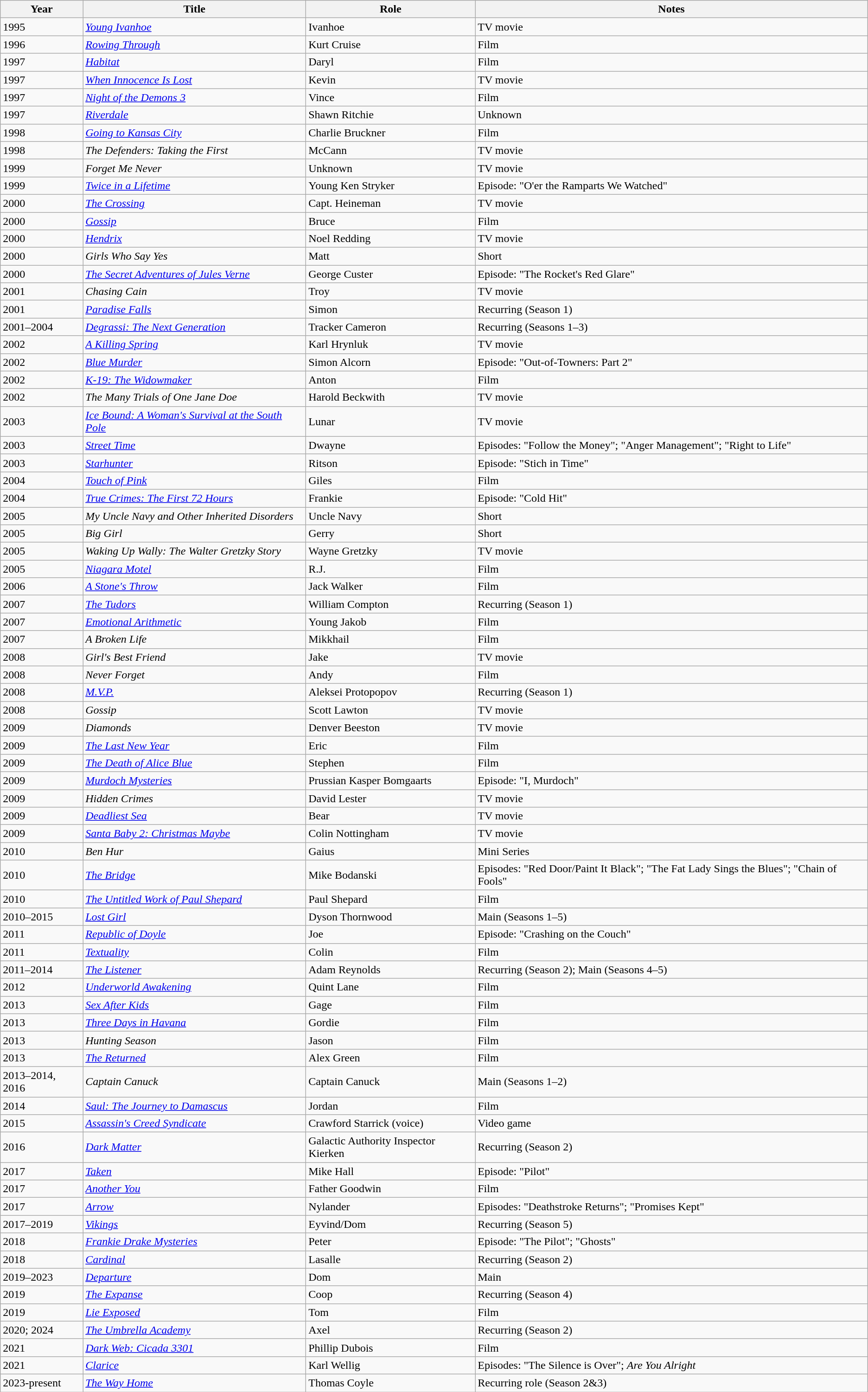<table class="wikitable sortable">
<tr>
<th>Year</th>
<th>Title</th>
<th>Role</th>
<th class="unsortable">Notes</th>
</tr>
<tr>
<td>1995</td>
<td><em><a href='#'>Young Ivanhoe</a></em></td>
<td>Ivanhoe</td>
<td>TV movie</td>
</tr>
<tr>
<td>1996</td>
<td><em><a href='#'>Rowing Through</a></em></td>
<td>Kurt Cruise</td>
<td>Film</td>
</tr>
<tr>
<td>1997</td>
<td><em><a href='#'>Habitat</a></em></td>
<td>Daryl</td>
<td>Film</td>
</tr>
<tr>
<td>1997</td>
<td><em><a href='#'>When Innocence Is Lost</a></em></td>
<td>Kevin</td>
<td>TV movie</td>
</tr>
<tr>
<td>1997</td>
<td><em><a href='#'>Night of the Demons 3</a></em></td>
<td>Vince</td>
<td>Film</td>
</tr>
<tr>
<td>1997</td>
<td><em><a href='#'>Riverdale</a></em></td>
<td>Shawn Ritchie</td>
<td>Unknown</td>
</tr>
<tr>
<td>1998</td>
<td><em><a href='#'>Going to Kansas City</a></em></td>
<td>Charlie Bruckner</td>
<td>Film</td>
</tr>
<tr>
<td>1998</td>
<td data-sort-value="Defenders: Taking the First, The"><em>The Defenders: Taking the First</em></td>
<td>McCann</td>
<td>TV movie</td>
</tr>
<tr>
<td>1999</td>
<td><em>Forget Me Never</em></td>
<td>Unknown</td>
<td>TV movie</td>
</tr>
<tr>
<td>1999</td>
<td><em><a href='#'>Twice in a Lifetime</a></em></td>
<td>Young Ken Stryker</td>
<td>Episode: "O'er the Ramparts We Watched"</td>
</tr>
<tr>
<td>2000</td>
<td data-sort-value="Crossing, The"><em><a href='#'>The Crossing</a></em></td>
<td>Capt. Heineman</td>
<td>TV movie</td>
</tr>
<tr>
<td>2000</td>
<td><em><a href='#'>Gossip</a></em></td>
<td>Bruce</td>
<td>Film</td>
</tr>
<tr>
<td>2000</td>
<td><em><a href='#'>Hendrix</a></em></td>
<td>Noel Redding</td>
<td>TV movie</td>
</tr>
<tr>
<td>2000</td>
<td><em>Girls Who Say Yes</em></td>
<td>Matt</td>
<td>Short</td>
</tr>
<tr>
<td>2000</td>
<td data-sort-value="Secret Adventures of Jules Verne, The"><em><a href='#'>The Secret Adventures of Jules Verne</a></em></td>
<td>George Custer</td>
<td>Episode: "The Rocket's Red Glare"</td>
</tr>
<tr>
<td>2001</td>
<td><em>Chasing Cain</em></td>
<td>Troy</td>
<td>TV movie</td>
</tr>
<tr>
<td>2001</td>
<td><em><a href='#'>Paradise Falls</a></em></td>
<td>Simon</td>
<td>Recurring (Season 1)</td>
</tr>
<tr>
<td>2001–2004</td>
<td><em><a href='#'>Degrassi: The Next Generation</a></em></td>
<td>Tracker Cameron</td>
<td>Recurring (Seasons 1–3)</td>
</tr>
<tr>
<td>2002</td>
<td data-sort-value="Killing Spring, The"><em><a href='#'>A Killing Spring</a></em></td>
<td>Karl Hrynluk</td>
<td>TV movie</td>
</tr>
<tr>
<td>2002</td>
<td><em><a href='#'>Blue Murder</a></em></td>
<td>Simon Alcorn</td>
<td>Episode: "Out-of-Towners: Part 2"</td>
</tr>
<tr>
<td>2002</td>
<td><em><a href='#'>K-19: The Widowmaker</a></em></td>
<td>Anton</td>
<td>Film</td>
</tr>
<tr>
<td>2002</td>
<td data-sort-value="Many Trials of One Jane Doe, The"><em>The Many Trials of One Jane Doe</em></td>
<td>Harold Beckwith</td>
<td>TV movie</td>
</tr>
<tr>
<td>2003</td>
<td><em><a href='#'>Ice Bound: A Woman's Survival at the South Pole</a></em></td>
<td>Lunar</td>
<td>TV movie</td>
</tr>
<tr>
<td>2003</td>
<td><em><a href='#'>Street Time</a></em></td>
<td>Dwayne</td>
<td>Episodes: "Follow the Money"; "Anger Management"; "Right to Life"</td>
</tr>
<tr>
<td>2003</td>
<td><em><a href='#'>Starhunter</a></em></td>
<td>Ritson</td>
<td>Episode: "Stich in Time"</td>
</tr>
<tr>
<td>2004</td>
<td><em><a href='#'>Touch of Pink</a></em></td>
<td>Giles</td>
<td>Film</td>
</tr>
<tr>
<td>2004</td>
<td><em><a href='#'>True Crimes: The First 72 Hours</a></em></td>
<td>Frankie</td>
<td>Episode: "Cold Hit"</td>
</tr>
<tr>
<td>2005</td>
<td><em>My Uncle Navy and Other Inherited Disorders</em></td>
<td>Uncle Navy</td>
<td>Short</td>
</tr>
<tr>
<td>2005</td>
<td><em>Big Girl</em></td>
<td>Gerry</td>
<td>Short</td>
</tr>
<tr>
<td>2005</td>
<td><em>Waking Up Wally: The Walter Gretzky Story</em></td>
<td>Wayne Gretzky</td>
<td>TV movie</td>
</tr>
<tr>
<td>2005</td>
<td><em><a href='#'>Niagara Motel</a></em></td>
<td>R.J.</td>
<td>Film</td>
</tr>
<tr>
<td>2006</td>
<td data-sort-value="Stone's Throw, A"><em><a href='#'>A Stone's Throw</a></em></td>
<td>Jack Walker</td>
<td>Film</td>
</tr>
<tr>
<td>2007</td>
<td data-sort-value="Tudors, The"><em><a href='#'>The Tudors</a></em></td>
<td>William Compton</td>
<td>Recurring (Season 1)</td>
</tr>
<tr>
<td>2007</td>
<td><em><a href='#'>Emotional Arithmetic</a></em></td>
<td>Young Jakob</td>
<td>Film</td>
</tr>
<tr>
<td>2007</td>
<td data-sort-value="Broken Life, A"><em>A Broken Life</em></td>
<td>Mikkhail</td>
<td>Film</td>
</tr>
<tr>
<td>2008</td>
<td><em>Girl's Best Friend</em></td>
<td>Jake</td>
<td>TV movie</td>
</tr>
<tr>
<td>2008</td>
<td><em>Never Forget</em></td>
<td>Andy</td>
<td>Film</td>
</tr>
<tr>
<td>2008</td>
<td><em><a href='#'>M.V.P.</a></em></td>
<td>Aleksei Protopopov</td>
<td>Recurring (Season 1)</td>
</tr>
<tr>
<td>2008</td>
<td><em>Gossip</em></td>
<td>Scott Lawton</td>
<td>TV movie</td>
</tr>
<tr>
<td>2009</td>
<td><em>Diamonds</em></td>
<td>Denver Beeston</td>
<td>TV movie</td>
</tr>
<tr>
<td>2009</td>
<td data-sort-value="Last New Year, The"><em><a href='#'>The Last New Year</a></em></td>
<td>Eric</td>
<td>Film</td>
</tr>
<tr>
<td>2009</td>
<td data-sort-value="Death of Alice Blue, The"><em><a href='#'>The Death of Alice Blue</a></em></td>
<td>Stephen</td>
<td>Film</td>
</tr>
<tr>
<td>2009</td>
<td><em><a href='#'>Murdoch Mysteries</a></em></td>
<td>Prussian Kasper Bomgaarts</td>
<td>Episode: "I, Murdoch"</td>
</tr>
<tr>
<td>2009</td>
<td><em>Hidden Crimes</em></td>
<td>David Lester</td>
<td>TV movie</td>
</tr>
<tr>
<td>2009</td>
<td><em><a href='#'>Deadliest Sea</a></em></td>
<td>Bear</td>
<td>TV movie</td>
</tr>
<tr>
<td>2009</td>
<td><em><a href='#'>Santa Baby 2: Christmas Maybe</a></em></td>
<td>Colin Nottingham</td>
<td>TV movie</td>
</tr>
<tr>
<td>2010</td>
<td><em>Ben Hur</em></td>
<td>Gaius</td>
<td>Mini Series</td>
</tr>
<tr>
<td>2010</td>
<td data-sort-value="Bridge, The"><em><a href='#'>The Bridge</a></em></td>
<td>Mike Bodanski</td>
<td>Episodes: "Red Door/Paint It Black"; "The Fat Lady Sings the Blues"; "Chain of Fools"</td>
</tr>
<tr>
<td>2010</td>
<td data-sort-value="Untitled Work of Paul Shepard, The"><em><a href='#'>The Untitled Work of Paul Shepard</a></em></td>
<td>Paul Shepard</td>
<td>Film</td>
</tr>
<tr>
<td>2010–2015</td>
<td><em><a href='#'>Lost Girl</a></em></td>
<td>Dyson Thornwood</td>
<td>Main (Seasons 1–5)</td>
</tr>
<tr>
<td>2011</td>
<td><em><a href='#'>Republic of Doyle</a></em></td>
<td>Joe</td>
<td>Episode: "Crashing on the Couch"</td>
</tr>
<tr>
<td>2011</td>
<td><em><a href='#'>Textuality</a></em></td>
<td>Colin</td>
<td>Film</td>
</tr>
<tr>
<td>2011–2014</td>
<td data-sort-value="Listener, The"><em><a href='#'>The Listener</a></em></td>
<td>Adam Reynolds</td>
<td>Recurring (Season 2); Main (Seasons 4–5)</td>
</tr>
<tr>
<td>2012</td>
<td><em><a href='#'>Underworld Awakening</a></em></td>
<td>Quint Lane</td>
<td>Film</td>
</tr>
<tr>
<td>2013</td>
<td><em><a href='#'>Sex After Kids</a></em></td>
<td>Gage</td>
<td>Film</td>
</tr>
<tr>
<td>2013</td>
<td><em><a href='#'>Three Days in Havana</a></em></td>
<td>Gordie</td>
<td>Film</td>
</tr>
<tr>
<td>2013</td>
<td><em>Hunting Season</em></td>
<td>Jason</td>
<td>Film</td>
</tr>
<tr>
<td>2013</td>
<td data-sort-value="Returned, The"><em><a href='#'>The Returned</a></em></td>
<td>Alex Green</td>
<td>Film</td>
</tr>
<tr>
<td>2013–2014, 2016</td>
<td><em>Captain Canuck</em></td>
<td>Captain Canuck</td>
<td>Main (Seasons 1–2)</td>
</tr>
<tr>
<td>2014</td>
<td><em><a href='#'>Saul: The Journey to Damascus</a></em></td>
<td>Jordan</td>
<td>Film</td>
</tr>
<tr>
<td>2015</td>
<td><em><a href='#'>Assassin's Creed Syndicate</a></em></td>
<td>Crawford Starrick (voice)</td>
<td>Video game</td>
</tr>
<tr>
<td>2016</td>
<td><em><a href='#'>Dark Matter</a></em></td>
<td>Galactic Authority Inspector Kierken</td>
<td>Recurring (Season 2)</td>
</tr>
<tr>
<td>2017</td>
<td><em><a href='#'>Taken</a></em></td>
<td>Mike Hall</td>
<td>Episode: "Pilot"</td>
</tr>
<tr>
<td>2017</td>
<td><em><a href='#'>Another You</a></em></td>
<td>Father Goodwin</td>
<td>Film</td>
</tr>
<tr>
<td>2017</td>
<td><em><a href='#'>Arrow</a></em></td>
<td>Nylander</td>
<td>Episodes: "Deathstroke Returns"; "Promises Kept"</td>
</tr>
<tr>
<td>2017–2019</td>
<td><em><a href='#'>Vikings</a></em></td>
<td>Eyvind/Dom</td>
<td>Recurring (Season 5)</td>
</tr>
<tr>
<td>2018</td>
<td><em><a href='#'>Frankie Drake Mysteries</a></em></td>
<td>Peter</td>
<td>Episode: "The Pilot"; "Ghosts"</td>
</tr>
<tr>
<td>2018</td>
<td><em><a href='#'>Cardinal</a></em></td>
<td>Lasalle</td>
<td>Recurring (Season 2)</td>
</tr>
<tr>
<td>2019–2023</td>
<td><em><a href='#'>Departure</a></em></td>
<td>Dom</td>
<td>Main</td>
</tr>
<tr>
<td>2019</td>
<td data-sort-value="Expanse, The"><em><a href='#'>The Expanse</a></em></td>
<td>Coop</td>
<td>Recurring (Season 4)</td>
</tr>
<tr>
<td>2019</td>
<td><em><a href='#'>Lie Exposed</a></em></td>
<td>Tom</td>
<td>Film</td>
</tr>
<tr>
<td>2020; 2024</td>
<td data-sort-value="Umbrella Academy, The"><em><a href='#'>The Umbrella Academy</a></em></td>
<td>Axel</td>
<td>Recurring (Season 2)</td>
</tr>
<tr>
<td>2021</td>
<td><em><a href='#'>Dark Web: Cicada 3301</a></em></td>
<td>Phillip Dubois</td>
<td>Film</td>
</tr>
<tr>
<td>2021</td>
<td><em><a href='#'>Clarice</a></em></td>
<td>Karl Wellig</td>
<td>Episodes: "The Silence is Over"; <em>Are You Alright</em></td>
</tr>
<tr>
<td>2023-present</td>
<td data-sort-value="Way Home, The"><em><a href='#'>The Way Home</a></em></td>
<td>Thomas Coyle</td>
<td>Recurring role (Season 2&3)</td>
</tr>
</table>
